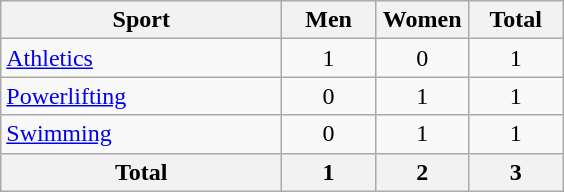<table class="wikitable sortable" style="text-align:center;">
<tr>
<th width=180>Sport</th>
<th width=55>Men</th>
<th width=55>Women</th>
<th width=55>Total</th>
</tr>
<tr>
<td align=left><a href='#'>Athletics</a></td>
<td>1</td>
<td>0</td>
<td>1</td>
</tr>
<tr>
<td align=left><a href='#'>Powerlifting</a></td>
<td>0</td>
<td>1</td>
<td>1</td>
</tr>
<tr>
<td align=left><a href='#'>Swimming</a></td>
<td>0</td>
<td>1</td>
<td>1</td>
</tr>
<tr>
<th>Total</th>
<th>1</th>
<th>2</th>
<th>3</th>
</tr>
</table>
